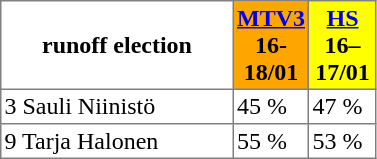<table border="1" cellpadding="2"  class="toccolours" style="margin: 0 0 1em 1em; border-collapse: collapse; clear: right">
<tr>
<th width="150">runoff election</th>
<th width="40" bgcolor="orange"><a href='#'>MTV3</a> 16-18/01</th>
<th width="40" bgcolor="yellow"><a href='#'>HS</a> 16–17/01</th>
</tr>
<tr>
<td>3 Sauli Niinistö</td>
<td>45 %</td>
<td>47 %</td>
</tr>
<tr>
<td>9 Tarja Halonen</td>
<td>55 %</td>
<td>53 %</td>
</tr>
</table>
